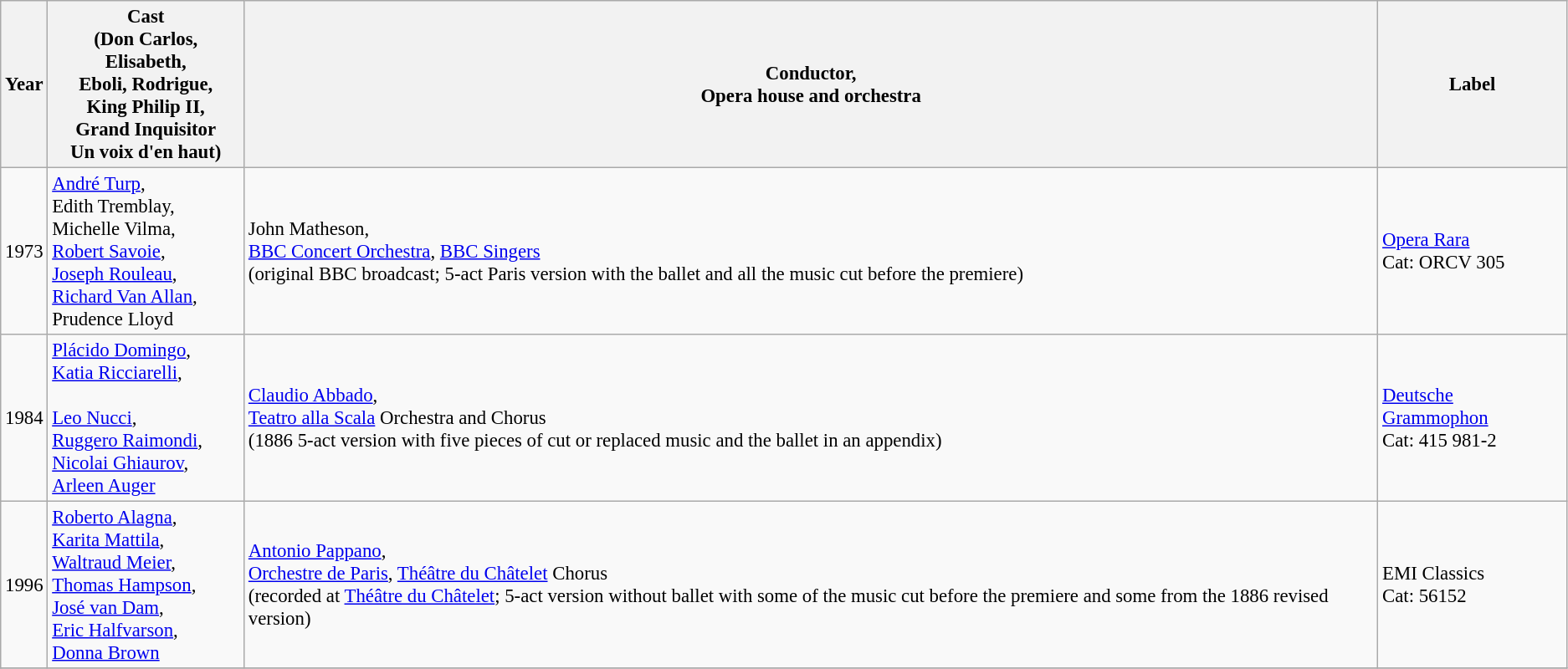<table class="wikitable" style="font-size:95%;">
<tr>
<th>Year</th>
<th>Cast<br>(Don Carlos, Elisabeth,<br>Eboli, Rodrigue,<br>King Philip II,<br>Grand Inquisitor<br>Un voix d'en haut)</th>
<th>Conductor,<br>Opera house and orchestra</th>
<th>Label</th>
</tr>
<tr>
<td>1973</td>
<td><a href='#'>André Turp</a>,<br>Edith Tremblay,<br>Michelle Vilma,<br><a href='#'>Robert Savoie</a>,<br><a href='#'>Joseph Rouleau</a>,<br><a href='#'>Richard Van Allan</a>,<br>Prudence Lloyd</td>
<td>John Matheson,<br><a href='#'>BBC Concert Orchestra</a>, <a href='#'>BBC Singers</a><br>(original BBC broadcast; 5-act Paris version with the ballet and all the music cut before the premiere)</td>
<td><a href='#'>Opera Rara</a><br>Cat: ORCV 305</td>
</tr>
<tr>
<td>1984</td>
<td><a href='#'>Plácido Domingo</a>,<br><a href='#'>Katia Ricciarelli</a>,<br><br><a href='#'>Leo Nucci</a>,<br><a href='#'>Ruggero Raimondi</a>,<br><a href='#'>Nicolai Ghiaurov</a>,<br><a href='#'>Arleen Auger</a></td>
<td><a href='#'>Claudio Abbado</a>,<br><a href='#'>Teatro alla Scala</a> Orchestra and Chorus<br>(1886 5-act version with five pieces of cut or replaced music and the ballet in an appendix)</td>
<td><a href='#'>Deutsche Grammophon</a><br>Cat: 415 981-2</td>
</tr>
<tr>
<td>1996</td>
<td><a href='#'>Roberto Alagna</a>,<br><a href='#'>Karita Mattila</a>,<br><a href='#'>Waltraud Meier</a>,<br><a href='#'>Thomas Hampson</a>,<br><a href='#'>José van Dam</a>,<br><a href='#'>Eric Halfvarson</a>,<br><a href='#'>Donna Brown</a></td>
<td><a href='#'>Antonio Pappano</a>,<br><a href='#'>Orchestre de Paris</a>, <a href='#'>Théâtre du Châtelet</a> Chorus<br>(recorded at <a href='#'>Théâtre du Châtelet</a>; 5-act version without ballet with some of the music cut before the premiere and some from the 1886 revised version)</td>
<td>EMI Classics<br>Cat: 56152</td>
</tr>
<tr>
</tr>
</table>
